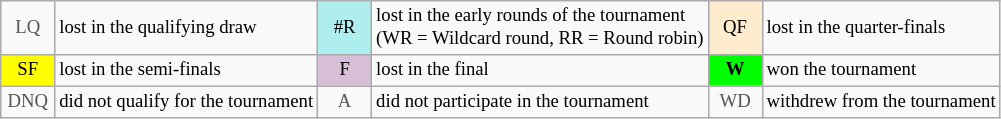<table class="wikitable" style="font-size:78%;">
<tr>
<td align="center" style="color:#555555;" width="30">LQ</td>
<td>lost in the qualifying draw</td>
<td align="center" style="background:#afeeee;">#R</td>
<td>lost in the early rounds of the tournament<br>(WR = Wildcard round, RR = Round robin)</td>
<td align="center" style="background:#ffebcd;">QF</td>
<td>lost in the quarter-finals</td>
</tr>
<tr>
<td align="center" style="background:yellow;">SF</td>
<td>lost in the semi-finals</td>
<td align="center" style="background:#D8BFD8;">F</td>
<td>lost in the final</td>
<td align="center" style="background:#00ff00;"><strong>W</strong></td>
<td>won the tournament</td>
</tr>
<tr>
<td align="center" style="color:#555555;" width="30">DNQ</td>
<td>did not qualify for the tournament</td>
<td align="center" style="color:#555555;" width="30">A</td>
<td>did not participate in the tournament</td>
<td align="center" style="color:#555555;" width="30">WD</td>
<td>withdrew from the tournament</td>
</tr>
</table>
